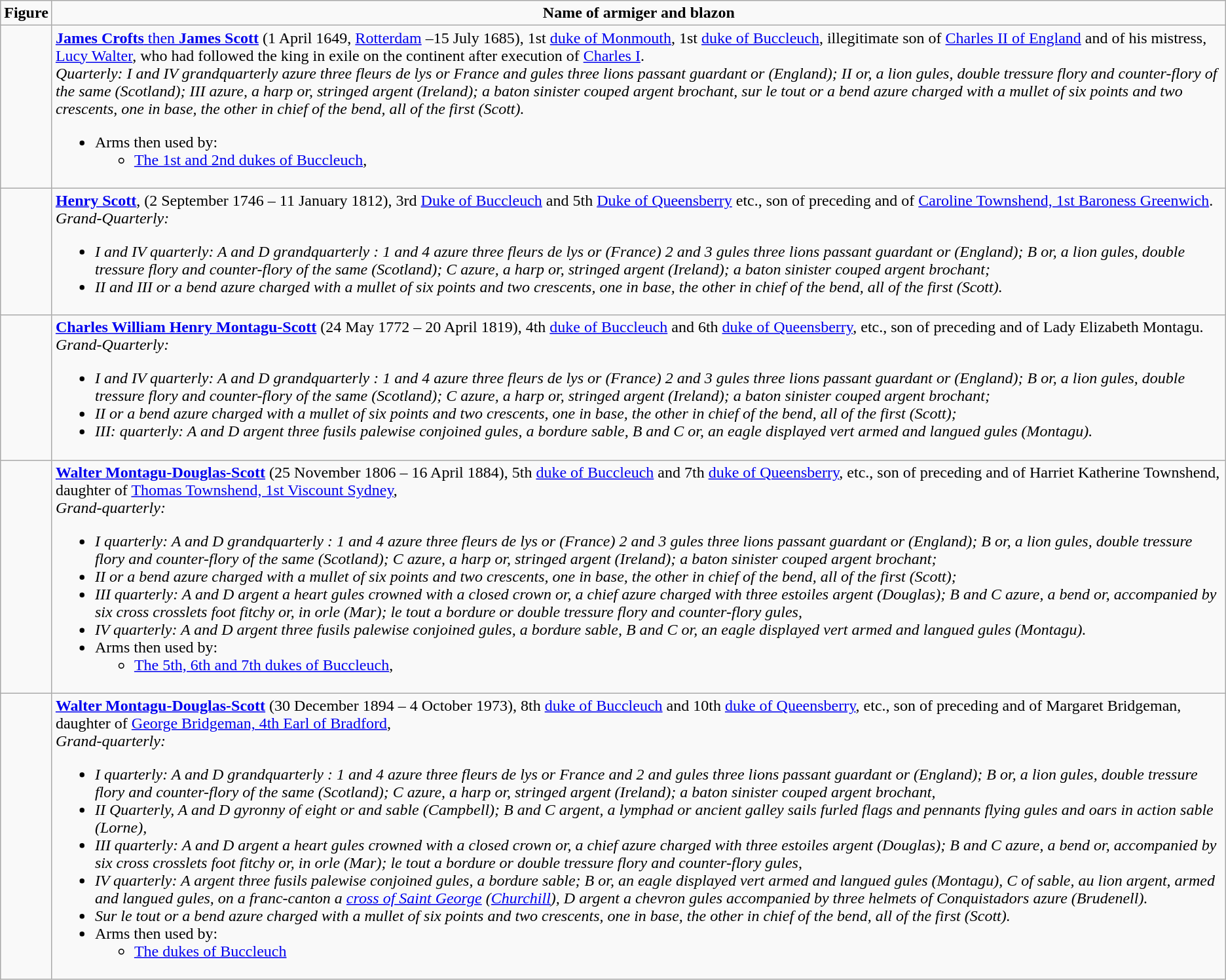<table class=wikitable>
<tr valign=top  align=center>
<td width=»206«><strong>Figure</strong></td>
<td><strong>Name of armiger and blazon</strong></td>
</tr>
<tr valign=top>
<td align=center></td>
<td><a href='#'><strong>James Crofts</strong> then <strong>James Scott</strong></a> (1 April 1649, <a href='#'>Rotterdam</a> –15 July 1685), 1st <a href='#'>duke of Monmouth</a>, 1st <a href='#'>duke of Buccleuch</a>, illegitimate son of <a href='#'>Charles II of England</a> and of his mistress, <a href='#'>Lucy Walter</a>, who had followed the king in exile on the continent after execution of <a href='#'>Charles I</a>.<br><em>Quarterly: I and IV grandquarterly azure three fleurs de lys or France and gules three lions passant guardant or (England); II or, a lion gules, double tressure flory and counter-flory of the same (Scotland); III azure, a harp or, stringed argent (Ireland); a baton sinister couped argent brochant, sur le tout or a bend azure charged with a mullet of six points and two crescents, one in base, the other in chief of the bend, all of the first (Scott).</em><ul><li>Arms then used by:<ul><li><a href='#'>The 1st and 2nd dukes of Buccleuch</a>,</li></ul></li></ul></td>
</tr>
<tr valign=top>
<td align=center></td>
<td><a href='#'><strong>Henry Scott</strong></a>, (2 September 1746 – 11 January 1812), 3rd <a href='#'>Duke of Buccleuch</a> and 5th <a href='#'>Duke of Queensberry</a> etc., son of preceding and of <a href='#'>Caroline Townshend, 1st Baroness Greenwich</a>.<br><em>Grand-Quarterly:</em><ul><li><em>I and IV quarterly: A and D grandquarterly : 1 and 4 azure three fleurs de lys or (France) 2 and 3 gules three lions passant guardant or (England); B or, a lion gules, double tressure flory and counter-flory of the same (Scotland); C azure, a harp or, stringed argent (Ireland); a baton sinister couped argent brochant; </em></li><li><em>II and III or a bend azure charged with a mullet of six points and two crescents, one in base, the other in chief of the bend, all of the first (Scott). </em></li></ul></td>
</tr>
<tr valign=top>
<td align=center></td>
<td><strong><a href='#'>Charles William Henry Montagu-Scott</a></strong> (24 May 1772 – 20 April 1819), 4th <a href='#'>duke of Buccleuch</a> and 6th <a href='#'>duke of Queensberry</a>, etc., son of preceding and of Lady Elizabeth Montagu.<br><em>Grand-Quarterly:</em><ul><li><em>I and IV quarterly: A and D grandquarterly : 1 and 4 azure three fleurs de lys or (France) 2 and 3 gules three lions passant guardant or (England); B or, a lion gules, double tressure flory and counter-flory of the same (Scotland); C azure, a harp or, stringed argent (Ireland); a baton sinister couped argent brochant; </em></li><li><em>II or a bend azure charged with a mullet of six points and two crescents, one in base, the other in chief of the bend, all of the first (Scott); </em></li><li><em>III: quarterly: A and D argent three fusils palewise conjoined gules, a bordure sable, B and C or, an eagle displayed vert armed and langued gules (Montagu).</em></li></ul></td>
</tr>
<tr valign=top>
<td align=center></td>
<td><strong><a href='#'>Walter Montagu-Douglas-Scott</a></strong> (25 November 1806 – 16 April 1884), 5th <a href='#'>duke of Buccleuch</a> and 7th <a href='#'>duke of Queensberry</a>, etc., son of preceding and of Harriet Katherine Townshend, daughter of <a href='#'>Thomas Townshend, 1st Viscount Sydney</a>,<br><em>Grand-quarterly:</em><ul><li><em>I quarterly: A and D grandquarterly : 1 and 4 azure three fleurs de lys or (France) 2 and 3 gules three lions passant guardant or (England); B or, a lion gules, double tressure flory and counter-flory of the same (Scotland); C azure, a harp or, stringed argent (Ireland); a baton sinister couped argent brochant; </em></li><li><em>II or a bend azure charged with a mullet of six points and two crescents, one in base, the other in chief of the bend, all of the first (Scott); </em></li><li><em>III quarterly: A and D argent a heart gules crowned with a closed crown or, a chief azure charged with three estoiles argent (Douglas); B and C azure, a bend or, accompanied by six cross crosslets foot fitchy or, in orle (Mar); le tout a bordure or double tressure flory and counter-flory gules,</em></li><li><em>IV quarterly: A and D argent three fusils palewise conjoined gules, a bordure sable, B and C or, an eagle displayed vert armed and langued gules (Montagu).</em></li><li>Arms then used by:<ul><li><a href='#'>The 5th, 6th and 7th dukes of Buccleuch</a>,</li></ul></li></ul></td>
</tr>
<tr valign=top>
<td align=center></td>
<td><strong><a href='#'>Walter Montagu-Douglas-Scott</a></strong> (30 December 1894 – 4 October 1973), 8th <a href='#'>duke of Buccleuch</a> and 10th <a href='#'>duke of Queensberry</a>, etc., son of preceding and of Margaret Bridgeman, daughter of <a href='#'>George Bridgeman, 4th Earl of Bradford</a>,<br><em>Grand-quarterly:</em><ul><li><em>I quarterly: A and D grandquarterly : 1 and 4 azure three fleurs de lys or France and 2 and gules three lions passant guardant or (England); B or, a lion gules, double tressure flory and counter-flory of the same (Scotland); C azure, a harp or, stringed argent (Ireland); a baton sinister couped argent brochant,</em></li><li><em>II Quarterly, A and D gyronny of eight or and sable (Campbell); B and C argent, a lymphad or ancient galley sails furled flags and pennants flying gules and oars in action sable (Lorne),</em></li><li><em>III quarterly: A and D argent a heart gules crowned with a closed crown or, a chief azure charged with three estoiles argent (Douglas); B and C azure, a bend or, accompanied by six cross crosslets foot fitchy or, in orle (Mar); le tout a bordure or double tressure flory and counter-flory gules,</em></li><li><em>IV quarterly: A argent three fusils palewise conjoined gules, a bordure sable; B or, an eagle displayed vert armed and langued gules (Montagu), C of sable, au lion argent, armed and langued gules, on a franc-canton a <a href='#'>cross of Saint George</a> (<a href='#'>Churchill</a>), D argent a chevron gules accompanied by three helmets of Conquistadors azure (Brudenell).</em></li><li><em>Sur le tout or a bend azure charged with a mullet of six points and two crescents, one in base, the other in chief of the bend, all of the first (Scott).</em></li><li>Arms then used by:<ul><li><a href='#'>The dukes of Buccleuch</a></li></ul></li></ul></td>
</tr>
</table>
